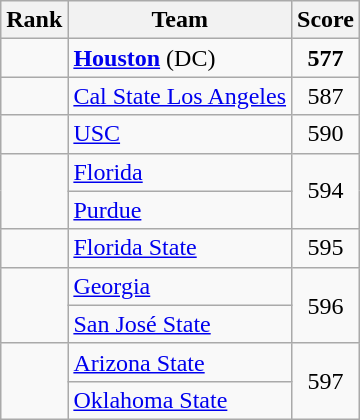<table class="wikitable sortable" style="text-align:center">
<tr>
<th dat-sort-type=number>Rank</th>
<th>Team</th>
<th>Score</th>
</tr>
<tr>
<td></td>
<td align=left><strong><a href='#'>Houston</a></strong> (DC)</td>
<td><strong>577</strong></td>
</tr>
<tr>
<td></td>
<td align=left><a href='#'>Cal State Los Angeles</a></td>
<td>587</td>
</tr>
<tr>
<td></td>
<td align=left><a href='#'>USC</a></td>
<td>590</td>
</tr>
<tr>
<td rowspan=2></td>
<td align=left><a href='#'>Florida</a></td>
<td rowspan=2>594</td>
</tr>
<tr>
<td align=left><a href='#'>Purdue</a></td>
</tr>
<tr>
<td></td>
<td align=left><a href='#'>Florida State</a></td>
<td>595</td>
</tr>
<tr>
<td rowspan=2></td>
<td align=left><a href='#'>Georgia</a></td>
<td rowspan=2>596</td>
</tr>
<tr>
<td align=left><a href='#'>San José State</a></td>
</tr>
<tr>
<td rowspan=2></td>
<td align=left><a href='#'>Arizona State</a></td>
<td rowspan=2>597</td>
</tr>
<tr>
<td align=left><a href='#'>Oklahoma State</a></td>
</tr>
</table>
